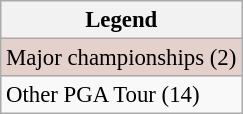<table class="wikitable" style="font-size:95%;">
<tr>
<th>Legend</th>
</tr>
<tr style="background:#e5d1cb;">
<td>Major championships (2)</td>
</tr>
<tr>
<td>Other PGA Tour (14)</td>
</tr>
</table>
